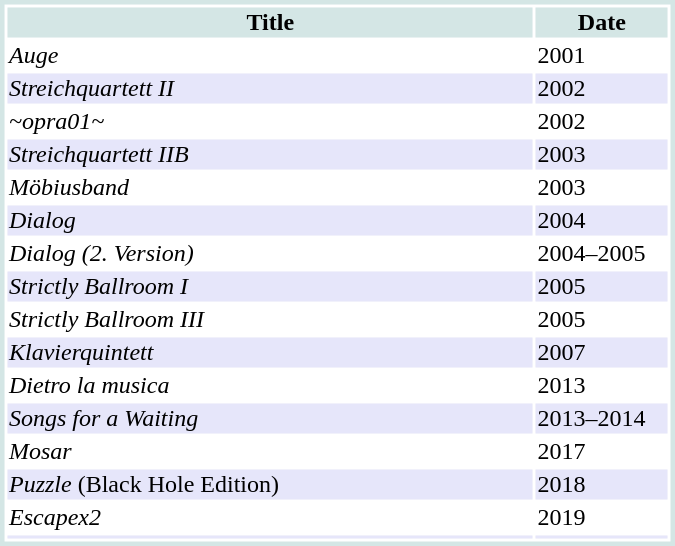<table class="sortable" style="border-style: solid; border-width: medium; border-color: #d4e6e5;" width="450px">
<tr style="background:#d4e6e5;">
<th width="80%">Title</th>
<th width="20%">Date</th>
</tr>
<tr>
<td><em>Auge</em></td>
<td>2001</td>
</tr>
<tr style="background:Lavender;">
<td><em>Streichquartett II</em></td>
<td>2002</td>
</tr>
<tr>
<td><em>~opra01~</em></td>
<td>2002</td>
</tr>
<tr style="background:Lavender;">
<td><em>Streichquartett IIB</em></td>
<td>2003</td>
</tr>
<tr>
<td><em>Möbiusband</em></td>
<td>2003</td>
</tr>
<tr style="background:Lavender;">
<td><em>Dialog</em></td>
<td>2004</td>
</tr>
<tr>
<td><em>Dialog (2. Version)</em></td>
<td>2004–2005</td>
</tr>
<tr style="background:Lavender;">
<td><em>Strictly Ballroom I</em></td>
<td>2005</td>
</tr>
<tr>
<td><em>Strictly Ballroom III</em></td>
<td>2005</td>
</tr>
<tr style="background:Lavender;">
<td><em>Klavierquintett</em></td>
<td>2007</td>
</tr>
<tr>
<td><em>Dietro la musica</em></td>
<td>2013</td>
</tr>
<tr style="background:Lavender;">
<td><em>Songs for a Waiting</em></td>
<td>2013–2014</td>
</tr>
<tr>
<td><em>Mosar</em></td>
<td>2017</td>
</tr>
<tr style="background:Lavender;">
<td><em>Puzzle</em> (Black Hole Edition)</td>
<td>2018</td>
</tr>
<tr>
<td><em>Escapex2</em></td>
<td>2019</td>
</tr>
<tr style="background:Lavender;">
<td></td>
<td></td>
</tr>
</table>
